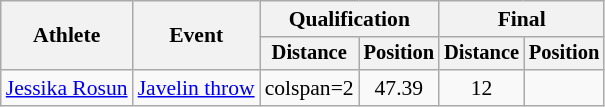<table class=wikitable style="font-size:90%">
<tr>
<th rowspan="2">Athlete</th>
<th rowspan="2">Event</th>
<th colspan="2">Qualification</th>
<th colspan="2">Final</th>
</tr>
<tr style="font-size:95%">
<th>Distance</th>
<th>Position</th>
<th>Distance</th>
<th>Position</th>
</tr>
<tr align=center>
<td align=left><a href='#'>Jessika Rosun</a></td>
<td style="text-align:left;"><a href='#'>Javelin throw</a></td>
<td>colspan=2 </td>
<td>47.39</td>
<td>12</td>
</tr>
</table>
